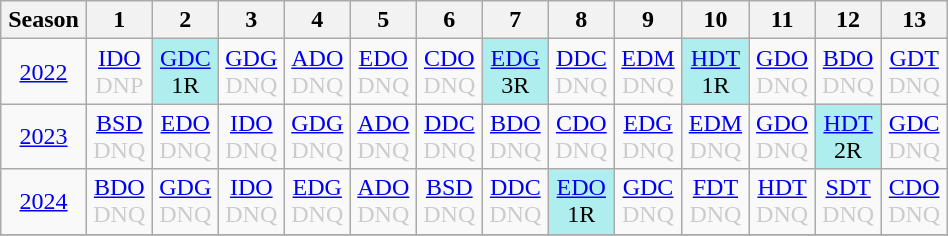<table class="wikitable" style="width:50%; margin:0">
<tr>
<th>Season</th>
<th>1</th>
<th>2</th>
<th>3</th>
<th>4</th>
<th>5</th>
<th>6</th>
<th>7</th>
<th>8</th>
<th>9</th>
<th>10</th>
<th>11</th>
<th>12</th>
<th>13</th>
</tr>
<tr>
<td style="text-align:center;"background:#efefef;"><a href='#'>2022</a></td>
<td style="text-align:center; color:#ccc;"><a href='#'>IDO</a><br>DNP</td>
<td style="text-align:center; background:#afeeee;"><a href='#'>GDC</a><br>1R</td>
<td style="text-align:center; color:#ccc;"><a href='#'>GDG</a><br>DNQ</td>
<td style="text-align:center; color:#ccc;"><a href='#'>ADO</a><br>DNQ</td>
<td style="text-align:center; color:#ccc;"><a href='#'>EDO</a><br>DNQ</td>
<td style="text-align:center; color:#ccc;"><a href='#'>CDO</a><br>DNQ</td>
<td style="text-align:center; background:#afeeee;"><a href='#'>EDG</a><br>3R</td>
<td style="text-align:center; color:#ccc;"><a href='#'>DDC</a><br>DNQ</td>
<td style="text-align:center; color:#ccc;"><a href='#'>EDM</a><br>DNQ</td>
<td style="text-align:center; background:#afeeee;"><a href='#'>HDT</a><br>1R</td>
<td style="text-align:center; color:#ccc;"><a href='#'>GDO</a><br>DNQ</td>
<td style="text-align:center; color:#ccc;"><a href='#'>BDO</a><br>DNQ</td>
<td style="text-align:center; color:#ccc;"><a href='#'>GDT</a><br>DNQ</td>
</tr>
<tr>
<td style="text-align:center;"background:#efefef;"><a href='#'>2023</a></td>
<td style="text-align:center; color:#ccc;"><a href='#'>BSD</a><br>DNQ</td>
<td style="text-align:center; color:#ccc;"><a href='#'>EDO</a><br>DNQ</td>
<td style="text-align:center; color:#ccc;"><a href='#'>IDO</a><br>DNQ</td>
<td style="text-align:center; color:#ccc;"><a href='#'>GDG</a><br>DNQ</td>
<td style="text-align:center; color:#ccc;"><a href='#'>ADO</a><br>DNQ</td>
<td style="text-align:center; color:#ccc;"><a href='#'>DDC</a><br>DNQ</td>
<td style="text-align:center; color:#ccc;"><a href='#'>BDO</a><br>DNQ</td>
<td style="text-align:center; color:#ccc;"><a href='#'>CDO</a><br>DNQ</td>
<td style="text-align:center; color:#ccc;"><a href='#'>EDG</a><br>DNQ</td>
<td style="text-align:center; color:#ccc;"><a href='#'>EDM</a><br>DNQ</td>
<td style="text-align:center; color:#ccc;"><a href='#'>GDO</a><br>DNQ</td>
<td style="text-align:center; background:#afeeee;"><a href='#'>HDT</a><br>2R</td>
<td style="text-align:center; color:#ccc;"><a href='#'>GDC</a><br>DNQ</td>
</tr>
<tr>
<td style="text-align:center;"background:#efefef;"><a href='#'>2024</a></td>
<td style="text-align:center; color:#ccc;"><a href='#'>BDO</a><br>DNQ</td>
<td style="text-align:center; color:#ccc;"><a href='#'>GDG</a><br>DNQ</td>
<td style="text-align:center; color:#ccc;"><a href='#'>IDO</a><br>DNQ</td>
<td style="text-align:center; color:#ccc;"><a href='#'>EDG</a><br>DNQ</td>
<td style="text-align:center; color:#ccc;"><a href='#'>ADO</a><br>DNQ</td>
<td style="text-align:center; color:#ccc;"><a href='#'>BSD</a><br>DNQ</td>
<td style="text-align:center; color:#ccc;"><a href='#'>DDC</a><br>DNQ</td>
<td style="text-align:center; background:#afeeee;"><a href='#'>EDO</a><br>1R</td>
<td style="text-align:center; color:#ccc;"><a href='#'>GDC</a><br>DNQ</td>
<td style="text-align:center; color:#ccc;"><a href='#'>FDT</a><br>DNQ</td>
<td style="text-align:center; color:#ccc;"><a href='#'>HDT</a><br>DNQ</td>
<td style="text-align:center; color:#ccc;"><a href='#'>SDT</a><br>DNQ</td>
<td style="text-align:center; color:#ccc;"><a href='#'>CDO</a><br>DNQ</td>
</tr>
<tr>
</tr>
</table>
